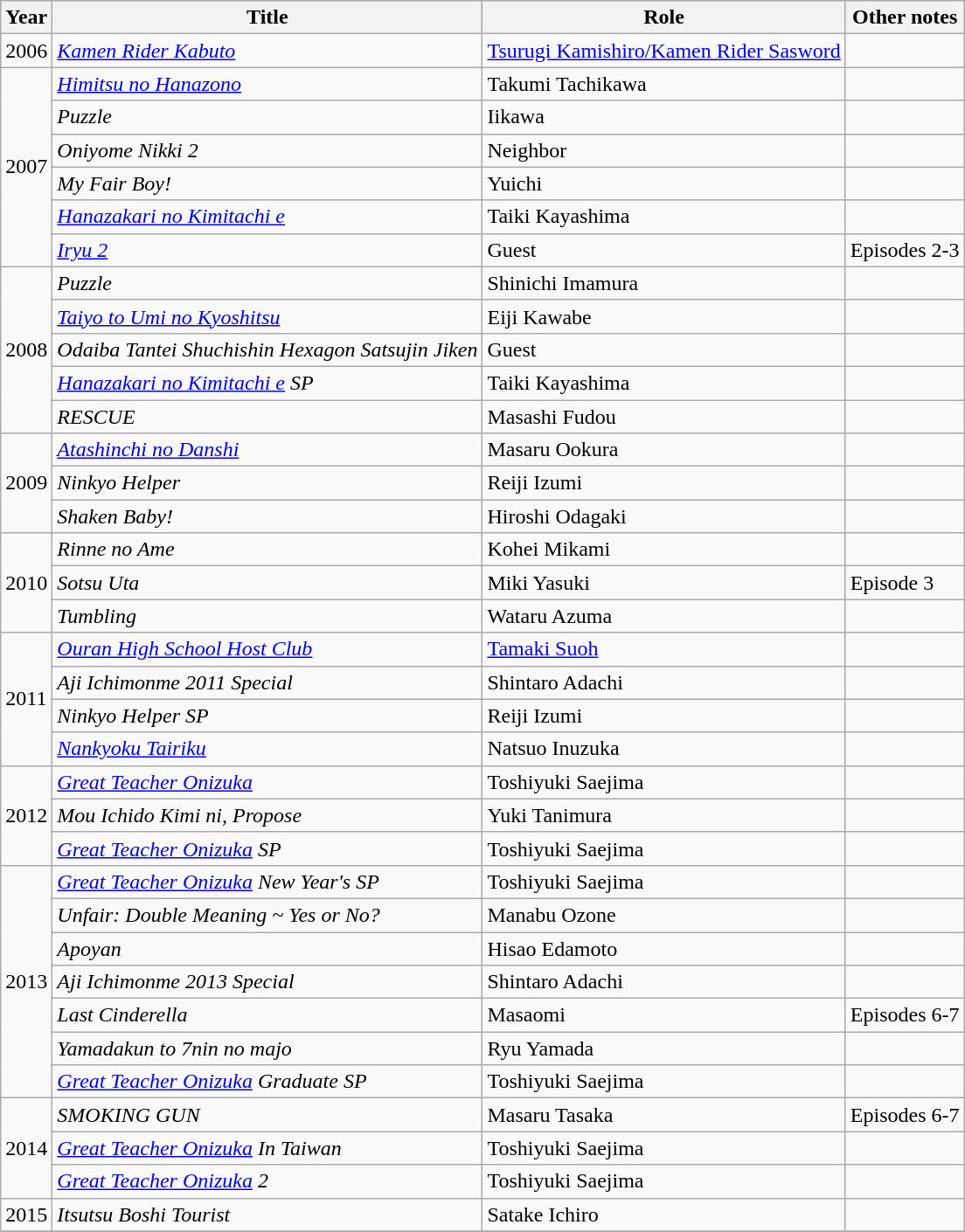<table class="wikitable">
<tr>
<th>Year</th>
<th>Title</th>
<th>Role</th>
<th>Other notes</th>
</tr>
<tr>
<td>2006</td>
<td><em><a href='#'>Kamen Rider Kabuto</a></em></td>
<td><a href='#'>Tsurugi Kamishiro/Kamen Rider Sasword</a></td>
<td></td>
</tr>
<tr>
<td rowspan="6">2007</td>
<td><em><a href='#'>Himitsu no Hanazono</a></em></td>
<td>Takumi Tachikawa</td>
<td></td>
</tr>
<tr>
<td><em>Puzzle</em></td>
<td>Iikawa</td>
<td></td>
</tr>
<tr>
<td><em>Oniyome Nikki 2</em></td>
<td>Neighbor</td>
<td></td>
</tr>
<tr>
<td><em>My Fair Boy!</em></td>
<td>Yuichi</td>
<td></td>
</tr>
<tr>
<td><em><a href='#'>Hanazakari no Kimitachi e</a></em></td>
<td>Taiki Kayashima</td>
</tr>
<tr>
<td><em><a href='#'>Iryu 2</a></em></td>
<td>Guest</td>
<td>Episodes 2-3</td>
</tr>
<tr>
<td rowspan="5">2008</td>
<td><em>Puzzle</em></td>
<td>Shinichi Imamura</td>
<td></td>
</tr>
<tr>
<td><em><a href='#'>Taiyo to Umi no Kyoshitsu</a></em></td>
<td>Eiji Kawabe</td>
<td></td>
</tr>
<tr>
<td><em>Odaiba Tantei Shuchishin Hexagon Satsujin Jiken</em></td>
<td>Guest</td>
<td></td>
</tr>
<tr>
<td><em><a href='#'>Hanazakari no Kimitachi e</a> SP</em></td>
<td>Taiki Kayashima</td>
<td></td>
</tr>
<tr>
<td><em>RESCUE</em></td>
<td>Masashi Fudou</td>
<td></td>
</tr>
<tr>
<td rowspan="3">2009</td>
<td><em><a href='#'>Atashinchi no Danshi</a></em></td>
<td>Masaru Ookura</td>
<td></td>
</tr>
<tr>
<td><em>Ninkyo Helper</em></td>
<td>Reiji Izumi</td>
<td></td>
</tr>
<tr>
<td><em>Shaken Baby!</em></td>
<td>Hiroshi Odagaki</td>
<td></td>
</tr>
<tr>
<td rowspan="3">2010</td>
<td><em>Rinne no Ame</em></td>
<td>Kohei Mikami</td>
<td></td>
</tr>
<tr>
<td><em>Sotsu Uta</em></td>
<td>Miki Yasuki</td>
<td>Episode 3</td>
</tr>
<tr>
<td><em>Tumbling</em></td>
<td>Wataru Azuma</td>
<td></td>
</tr>
<tr>
<td rowspan="4">2011</td>
<td><em><a href='#'>Ouran High School Host Club</a></em></td>
<td><a href='#'>Tamaki Suoh</a></td>
<td></td>
</tr>
<tr>
<td><em>Aji Ichimonme 2011 Special</em></td>
<td>Shintaro Adachi</td>
<td></td>
</tr>
<tr>
<td><em>Ninkyo Helper SP</em></td>
<td>Reiji Izumi</td>
<td></td>
</tr>
<tr>
<td><em><a href='#'>Nankyoku Tairiku</a></em></td>
<td>Natsuo Inuzuka</td>
<td></td>
</tr>
<tr>
<td rowspan="3">2012</td>
<td><em><a href='#'>Great Teacher Onizuka</a></em></td>
<td>Toshiyuki Saejima</td>
<td></td>
</tr>
<tr>
<td><em>Mou Ichido Kimi ni, Propose</em></td>
<td>Yuki Tanimura</td>
<td></td>
</tr>
<tr>
<td><em><a href='#'>Great Teacher Onizuka</a> SP</em></td>
<td>Toshiyuki Saejima</td>
<td></td>
</tr>
<tr>
<td rowspan="7">2013</td>
<td><em><a href='#'>Great Teacher Onizuka</a> New Year's SP</em></td>
<td>Toshiyuki Saejima</td>
<td></td>
</tr>
<tr>
<td><em>Unfair: Double Meaning ~ Yes or No?</em></td>
<td>Manabu Ozone</td>
<td></td>
</tr>
<tr>
<td><em>Apoyan</em></td>
<td>Hisao Edamoto</td>
<td></td>
</tr>
<tr>
<td><em>Aji Ichimonme 2013 Special</em></td>
<td>Shintaro Adachi</td>
<td></td>
</tr>
<tr>
<td><em>Last Cinderella</em></td>
<td>Masaomi</td>
<td>Episodes 6-7</td>
</tr>
<tr>
<td><em>Yamadakun to 7nin no majo</em></td>
<td>Ryu Yamada</td>
<td></td>
</tr>
<tr>
<td><em><a href='#'>Great Teacher Onizuka</a> Graduate SP</em></td>
<td>Toshiyuki Saejima</td>
<td></td>
</tr>
<tr>
<td rowspan="3">2014</td>
<td><em>SMOKING GUN</em></td>
<td>Masaru Tasaka</td>
<td>Episodes 6-7</td>
</tr>
<tr>
<td><em><a href='#'>Great Teacher Onizuka</a> In Taiwan</em></td>
<td>Toshiyuki Saejima</td>
<td></td>
</tr>
<tr>
<td><em><a href='#'>Great Teacher Onizuka</a> 2</em></td>
<td>Toshiyuki Saejima</td>
<td></td>
</tr>
<tr>
<td>2015</td>
<td><em>Itsutsu Boshi Tourist</em></td>
<td>Satake Ichiro</td>
<td></td>
</tr>
<tr>
</tr>
</table>
